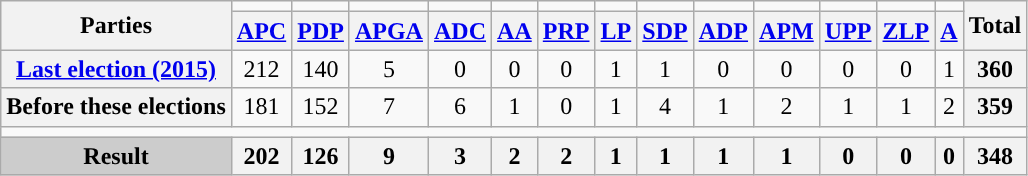<table class=wikitable style=text-align:center>
<tr>
<th colspan=3 rowspan=2>Parties</th>
<td style="background-color:"></td>
<td style="background-color:"></td>
<td style="background-color:"></td>
<td style="background-color:"></td>
<td style="background-color:"></td>
<td style="background-color:"></td>
<td style="background-color:"></td>
<td style="background-color:"></td>
<td style="background-color:"></td>
<td style="background-color:"></td>
<td style="background-color:"></td>
<td style="background-color:"></td>
<td style="background-color:"></td>
<th rowspan=2>Total</th>
</tr>
<tr>
<th><a href='#'>APC</a></th>
<th><a href='#'>PDP</a></th>
<th><a href='#'>APGA</a></th>
<th><a href='#'>ADC</a></th>
<th><a href='#'>AA</a></th>
<th><a href='#'>PRP</a></th>
<th><a href='#'>LP</a></th>
<th><a href='#'>SDP</a></th>
<th><a href='#'>ADP</a></th>
<th><a href='#'>APM</a></th>
<th><a href='#'>UPP</a></th>
<th><a href='#'>ZLP</a></th>
<th><a href='#'>A</a></th>
</tr>
<tr>
<th colspan=3><a href='#'>Last election (2015)</a></th>
<td>212</td>
<td>140</td>
<td>5</td>
<td>0</td>
<td>0</td>
<td>0</td>
<td>1</td>
<td>1</td>
<td>0</td>
<td>0</td>
<td>0</td>
<td>0</td>
<td>1</td>
<th>360</th>
</tr>
<tr>
<th colspan=3>Before these elections</th>
<td>181</td>
<td>152</td>
<td>7</td>
<td>6</td>
<td>1</td>
<td>0</td>
<td>1</td>
<td>4</td>
<td>1</td>
<td>2</td>
<td>1</td>
<td>1</td>
<td>2</td>
<th>359</th>
</tr>
<tr>
<td colspan=100></td>
</tr>
<tr>
<th colspan=3 style="background:#ccc">Result</th>
<th>202</th>
<th>126</th>
<th>9</th>
<th>3</th>
<th>2</th>
<th>2</th>
<th>1</th>
<th>1</th>
<th>1</th>
<th>1</th>
<th>0</th>
<th>0</th>
<th>0</th>
<th>348</th>
</tr>
</table>
